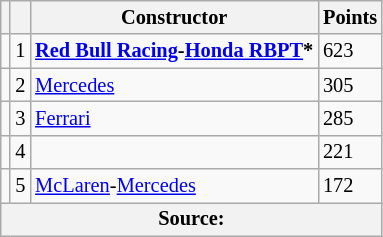<table class="wikitable" style="font-size: 85%;">
<tr>
<th scope="col"></th>
<th scope="col"></th>
<th scope="col">Constructor</th>
<th scope="col">Points</th>
</tr>
<tr>
<td align="left"></td>
<td align="center">1</td>
<td> <strong><a href='#'>Red Bull Racing</a>-<a href='#'>Honda RBPT</a>*</strong></td>
<td align="left">623</td>
</tr>
<tr>
<td align="left"></td>
<td align="center">2</td>
<td> <a href='#'>Mercedes</a></td>
<td align="left">305</td>
</tr>
<tr>
<td align="left"></td>
<td align="center">3</td>
<td> <a href='#'>Ferrari</a></td>
<td align="left">285</td>
</tr>
<tr>
<td align="left"></td>
<td align="center">4</td>
<td></td>
<td align="left">221</td>
</tr>
<tr>
<td align="left"></td>
<td align="center">5</td>
<td> <a href='#'>McLaren</a>-<a href='#'>Mercedes</a></td>
<td align="left">172</td>
</tr>
<tr>
<th colspan=4>Source:</th>
</tr>
</table>
